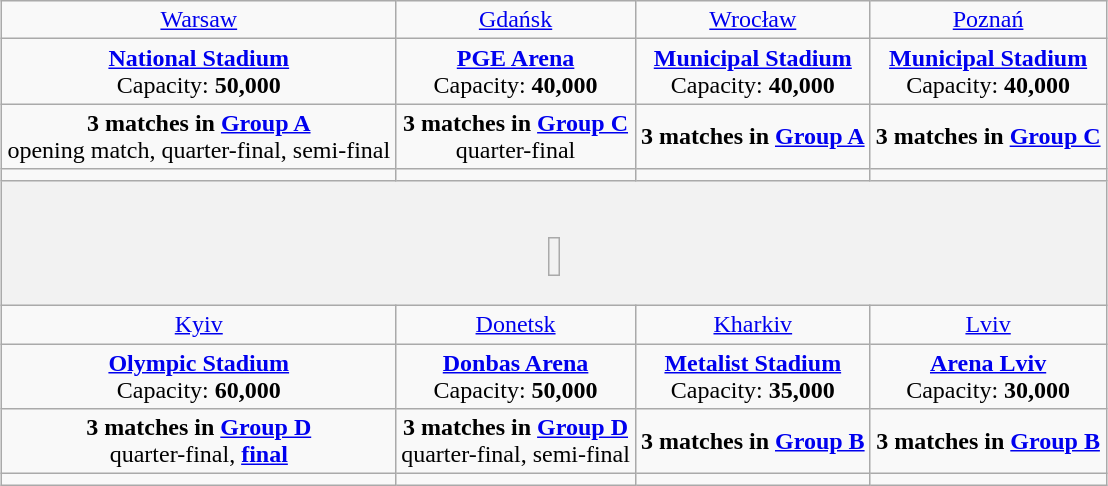<table class="wikitable" style="margin:1em auto; text-align:center; background:#FDEFGH">
<tr>
<td><a href='#'>Warsaw</a></td>
<td><a href='#'>Gdańsk</a></td>
<td><a href='#'>Wrocław</a></td>
<td><a href='#'>Poznań</a></td>
</tr>
<tr>
<td><strong><a href='#'>National Stadium</a></strong><br>Capacity: <strong>50,000</strong></td>
<td><strong><a href='#'>PGE Arena</a></strong><br>Capacity: <strong>40,000</strong></td>
<td><strong><a href='#'>Municipal Stadium</a></strong><br>Capacity: <strong>40,000</strong></td>
<td><strong><a href='#'>Municipal Stadium</a></strong><br>Capacity: <strong>40,000</strong></td>
</tr>
<tr>
<td><strong>3 matches in <a href='#'>Group A</a></strong><br> opening match, quarter-final, semi-final</td>
<td><strong>3 matches in <a href='#'>Group C</a></strong><br> quarter-final</td>
<td><strong>3 matches in <a href='#'>Group A</a></strong></td>
<td><strong>3 matches in <a href='#'>Group C</a></strong></td>
</tr>
<tr>
<td></td>
<td></td>
<td></td>
<td></td>
</tr>
<tr>
<th colspan="4"><br><table class="wikitable" style="margin:1em auto; text-align:center;">
<tr>
<th colspan="4"><br><div>









</div></th>
</tr>
</table>
</th>
</tr>
<tr>
<td><a href='#'>Kyiv</a></td>
<td><a href='#'>Donetsk</a></td>
<td><a href='#'>Kharkiv</a></td>
<td><a href='#'>Lviv</a></td>
</tr>
<tr>
<td><strong><a href='#'>Olympic Stadium</a></strong><br>Capacity: <strong>60,000</strong></td>
<td><strong><a href='#'>Donbas Arena</a></strong><br>Capacity: <strong>50,000</strong></td>
<td><strong><a href='#'>Metalist Stadium</a></strong><br>Capacity: <strong>35,000</strong></td>
<td><strong><a href='#'>Arena Lviv</a></strong><br>Capacity: <strong>30,000</strong></td>
</tr>
<tr>
<td><strong>3 matches in <a href='#'>Group D</a></strong><br>quarter-final, <strong><a href='#'>final</a></strong></td>
<td><strong>3 matches in <a href='#'>Group D</a></strong><br>quarter-final, semi-final</td>
<td><strong>3 matches in <a href='#'>Group B</a></strong></td>
<td><strong>3 matches in <a href='#'>Group B</a></strong></td>
</tr>
<tr>
<td></td>
<td></td>
<td></td>
<td></td>
</tr>
</table>
